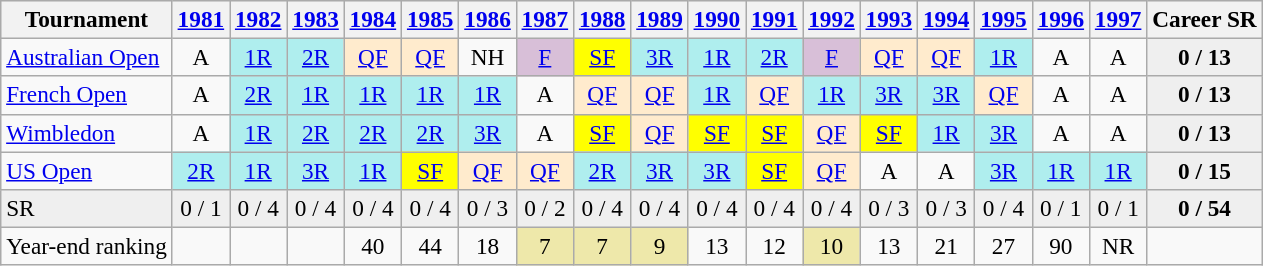<table class="wikitable" style=font-size:97%>
<tr bgcolor="#efefef">
<th>Tournament</th>
<th><a href='#'>1981</a></th>
<th><a href='#'>1982</a></th>
<th><a href='#'>1983</a></th>
<th><a href='#'>1984</a></th>
<th><a href='#'>1985</a></th>
<th><a href='#'>1986</a></th>
<th><a href='#'>1987</a></th>
<th><a href='#'>1988</a></th>
<th><a href='#'>1989</a></th>
<th><a href='#'>1990</a></th>
<th><a href='#'>1991</a></th>
<th><a href='#'>1992</a></th>
<th><a href='#'>1993</a></th>
<th><a href='#'>1994</a></th>
<th><a href='#'>1995</a></th>
<th><a href='#'>1996</a></th>
<th><a href='#'>1997</a></th>
<th>Career SR</th>
</tr>
<tr>
<td align=left><a href='#'>Australian Open</a></td>
<td align="center">A</td>
<td align="center" style="background:#afeeee;"><a href='#'>1R</a></td>
<td align="center" style="background:#afeeee;"><a href='#'>2R</a></td>
<td align="center" style="background:#ffebcd;"><a href='#'>QF</a></td>
<td align="center" style="background:#ffebcd;"><a href='#'>QF</a></td>
<td align="center">NH</td>
<td align="center" style="background:#D8BFD8;"><a href='#'>F</a></td>
<td align="center" style="background:yellow;"><a href='#'>SF</a></td>
<td align="center" style="background:#afeeee;"><a href='#'>3R</a></td>
<td align="center" style="background:#afeeee;"><a href='#'>1R</a></td>
<td align="center" style="background:#afeeee;"><a href='#'>2R</a></td>
<td align="center" style="background:#D8BFD8;"><a href='#'>F</a></td>
<td align="center" style="background:#ffebcd;"><a href='#'>QF</a></td>
<td align="center" style="background:#ffebcd;"><a href='#'>QF</a></td>
<td align="center" style="background:#afeeee;"><a href='#'>1R</a></td>
<td align="center">A</td>
<td align="center">A</td>
<td align="center" style="background:#EFEFEF;"><strong>0 / 13</strong></td>
</tr>
<tr>
<td align=left><a href='#'>French Open</a></td>
<td align="center">A</td>
<td align="center" style="background:#afeeee;"><a href='#'>2R</a></td>
<td align="center" style="background:#afeeee;"><a href='#'>1R</a></td>
<td align="center" style="background:#afeeee;"><a href='#'>1R</a></td>
<td align="center" style="background:#afeeee;"><a href='#'>1R</a></td>
<td align="center" style="background:#afeeee;"><a href='#'>1R</a></td>
<td align="center">A</td>
<td align="center" style="background:#ffebcd;"><a href='#'>QF</a></td>
<td align="center" style="background:#ffebcd;"><a href='#'>QF</a></td>
<td align="center" style="background:#afeeee;"><a href='#'>1R</a></td>
<td align="center" style="background:#ffebcd;"><a href='#'>QF</a></td>
<td align="center" style="background:#afeeee;"><a href='#'>1R</a></td>
<td align="center" style="background:#afeeee;"><a href='#'>3R</a></td>
<td align="center" style="background:#afeeee;"><a href='#'>3R</a></td>
<td align="center" style="background:#ffebcd;"><a href='#'>QF</a></td>
<td align="center">A</td>
<td align="center">A</td>
<td align="center" style="background:#EFEFEF;"><strong>0 / 13</strong></td>
</tr>
<tr>
<td align=left><a href='#'>Wimbledon</a></td>
<td align="center">A</td>
<td align="center" style="background:#afeeee;"><a href='#'>1R</a></td>
<td align="center" style="background:#afeeee;"><a href='#'>2R</a></td>
<td align="center" style="background:#afeeee;"><a href='#'>2R</a></td>
<td align="center" style="background:#afeeee;"><a href='#'>2R</a></td>
<td align="center" style="background:#afeeee;"><a href='#'>3R</a></td>
<td align="center">A</td>
<td align="center" style="background:yellow;"><a href='#'>SF</a></td>
<td align="center" style="background:#ffebcd;"><a href='#'>QF</a></td>
<td align="center" style="background:yellow;"><a href='#'>SF</a></td>
<td align="center" style="background:yellow;"><a href='#'>SF</a></td>
<td align="center" style="background:#ffebcd;"><a href='#'>QF</a></td>
<td align="center" style="background:yellow;"><a href='#'>SF</a></td>
<td align="center" style="background:#afeeee;"><a href='#'>1R</a></td>
<td align="center" style="background:#afeeee;"><a href='#'>3R</a></td>
<td align="center">A</td>
<td align="center">A</td>
<td align="center" style="background:#EFEFEF;"><strong>0 / 13</strong></td>
</tr>
<tr>
<td align=left><a href='#'>US Open</a></td>
<td align="center" style="background:#afeeee;"><a href='#'>2R</a></td>
<td align="center" style="background:#afeeee;"><a href='#'>1R</a></td>
<td align="center" style="background:#afeeee;"><a href='#'>3R</a></td>
<td align="center" style="background:#afeeee;"><a href='#'>1R</a></td>
<td align="center" style="background:yellow;"><a href='#'>SF</a></td>
<td align="center" style="background:#ffebcd;"><a href='#'>QF</a></td>
<td align="center" style="background:#ffebcd;"><a href='#'>QF</a></td>
<td align="center" style="background:#afeeee;"><a href='#'>2R</a></td>
<td align="center" style="background:#afeeee;"><a href='#'>3R</a></td>
<td align="center" style="background:#afeeee;"><a href='#'>3R</a></td>
<td align="center" style="background:yellow;"><a href='#'>SF</a></td>
<td align="center" style="background:#ffebcd;"><a href='#'>QF</a></td>
<td align="center">A</td>
<td align="center">A</td>
<td align="center" style="background:#afeeee;"><a href='#'>3R</a></td>
<td align="center" style="background:#afeeee;"><a href='#'>1R</a></td>
<td align="center" style="background:#afeeee;"><a href='#'>1R</a></td>
<td align="center" style="background:#EFEFEF;"><strong>0 / 15</strong></td>
</tr>
<tr>
<td style="background:#EFEFEF;">SR</td>
<td align="center" style="background:#EFEFEF;">0 / 1</td>
<td align="center" style="background:#EFEFEF;">0 / 4</td>
<td align="center" style="background:#EFEFEF;">0 / 4</td>
<td align="center" style="background:#EFEFEF;">0 / 4</td>
<td align="center" style="background:#EFEFEF;">0 / 4</td>
<td align="center" style="background:#EFEFEF;">0 / 3</td>
<td align="center" style="background:#EFEFEF;">0 / 2</td>
<td align="center" style="background:#EFEFEF;">0 / 4</td>
<td align="center" style="background:#EFEFEF;">0 / 4</td>
<td align="center" style="background:#EFEFEF;">0 / 4</td>
<td align="center" style="background:#EFEFEF;">0 / 4</td>
<td align="center" style="background:#EFEFEF;">0 / 4</td>
<td align="center" style="background:#EFEFEF;">0 / 3</td>
<td align="center" style="background:#EFEFEF;">0 / 3</td>
<td align="center" style="background:#EFEFEF;">0 / 4</td>
<td align="center" style="background:#EFEFEF;">0 / 1</td>
<td align="center" style="background:#EFEFEF;">0 / 1</td>
<td align="center" style="background:#EFEFEF;"><strong>0 / 54</strong></td>
</tr>
<tr>
<td align=left>Year-end ranking</td>
<td></td>
<td></td>
<td></td>
<td align="center">40</td>
<td align="center">44</td>
<td align="center">18</td>
<td align="center" bgcolor=EEE8AA>7</td>
<td align="center" bgcolor=EEE8AA>7</td>
<td align="center" bgcolor=EEE8AA>9</td>
<td align="center">13</td>
<td align="center">12</td>
<td align="center" bgcolor=EEE8AA>10</td>
<td align="center">13</td>
<td align="center">21</td>
<td align="center">27</td>
<td align="center">90</td>
<td align="center">NR</td>
</tr>
</table>
